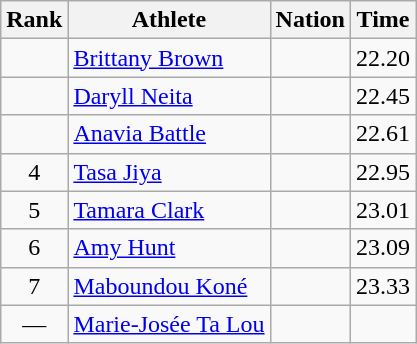<table class="wikitable">
<tr>
<th scope="col">Rank</th>
<th scope="col">Athlete</th>
<th scope="col">Nation</th>
<th scope="col">Time</th>
</tr>
<tr>
<td align=center></td>
<td><a href='#'>Brittany Brown</a></td>
<td></td>
<td>22.20</td>
</tr>
<tr>
<td align=center></td>
<td><a href='#'>Daryll Neita</a></td>
<td></td>
<td>22.45</td>
</tr>
<tr>
<td align=center></td>
<td><a href='#'>Anavia Battle</a></td>
<td></td>
<td>22.61</td>
</tr>
<tr>
<td align=center>4</td>
<td><a href='#'>Tasa Jiya</a></td>
<td></td>
<td>22.95</td>
</tr>
<tr>
<td align=center>5</td>
<td><a href='#'>Tamara Clark</a></td>
<td></td>
<td>23.01</td>
</tr>
<tr>
<td align=center>6</td>
<td><a href='#'>Amy Hunt</a></td>
<td></td>
<td>23.09</td>
</tr>
<tr>
<td align=center>7</td>
<td><a href='#'>Maboundou Koné</a></td>
<td></td>
<td>23.33</td>
</tr>
<tr>
<td align=center>—</td>
<td><a href='#'>Marie-Josée Ta Lou</a></td>
<td></td>
<td></td>
</tr>
</table>
